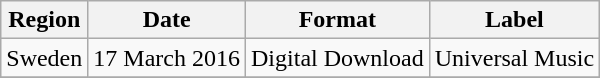<table class=wikitable>
<tr>
<th>Region</th>
<th>Date</th>
<th>Format</th>
<th>Label</th>
</tr>
<tr>
<td>Sweden</td>
<td>17 March 2016</td>
<td>Digital Download</td>
<td>Universal Music</td>
</tr>
<tr>
</tr>
</table>
